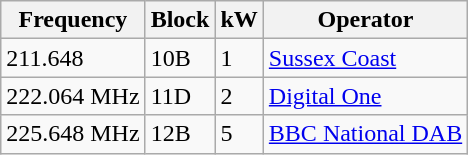<table class="wikitable sortable">
<tr>
<th>Frequency</th>
<th>Block</th>
<th>kW</th>
<th>Operator</th>
</tr>
<tr>
<td>211.648</td>
<td>10B</td>
<td>1</td>
<td><a href='#'>Sussex Coast</a></td>
</tr>
<tr>
<td>222.064 MHz</td>
<td>11D</td>
<td>2</td>
<td><a href='#'>Digital One</a></td>
</tr>
<tr>
<td>225.648 MHz</td>
<td>12B</td>
<td>5</td>
<td><a href='#'>BBC National DAB</a></td>
</tr>
</table>
